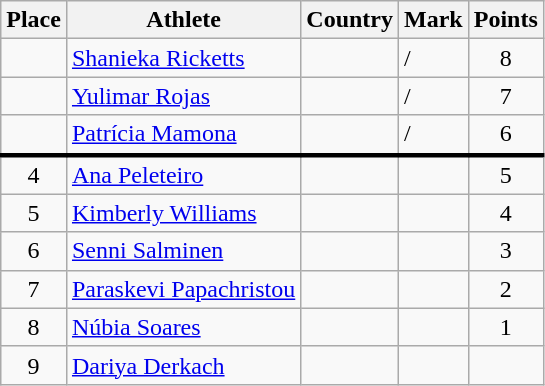<table class="wikitable">
<tr>
<th>Place</th>
<th>Athlete</th>
<th>Country</th>
<th>Mark</th>
<th>Points</th>
</tr>
<tr>
<td align=center></td>
<td><a href='#'>Shanieka Ricketts</a></td>
<td></td>
<td>  /<br><em> </em></td>
<td align=center>8</td>
</tr>
<tr>
<td align=center></td>
<td><a href='#'>Yulimar Rojas</a></td>
<td></td>
<td> /<br><em> </em></td>
<td align=center>7</td>
</tr>
<tr>
<td align=center></td>
<td><a href='#'>Patrícia Mamona</a></td>
<td></td>
<td> /<br><em> </em></td>
<td align=center>6</td>
</tr>
<tr style="border-top:3px solid black;">
<td align=center>4</td>
<td><a href='#'>Ana Peleteiro</a></td>
<td></td>
<td> </td>
<td align=center>5</td>
</tr>
<tr>
<td align=center>5</td>
<td><a href='#'>Kimberly Williams</a></td>
<td></td>
<td> </td>
<td align=center>4</td>
</tr>
<tr>
<td align=center>6</td>
<td><a href='#'>Senni Salminen</a></td>
<td></td>
<td> </td>
<td align=center>3</td>
</tr>
<tr>
<td align=center>7</td>
<td><a href='#'>Paraskevi Papachristou</a></td>
<td></td>
<td> </td>
<td align=center>2</td>
</tr>
<tr>
<td align=center>8</td>
<td><a href='#'>Núbia Soares</a></td>
<td></td>
<td> </td>
<td align=center>1</td>
</tr>
<tr>
<td align=center>9</td>
<td><a href='#'>Dariya Derkach</a></td>
<td></td>
<td> </td>
<td align=center></td>
</tr>
</table>
